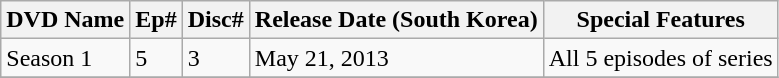<table class="wikitable">
<tr>
<th>DVD Name</th>
<th>Ep#</th>
<th>Disc#</th>
<th>Release Date (South Korea)</th>
<th>Special Features</th>
</tr>
<tr>
<td>Season 1</td>
<td>5</td>
<td>3</td>
<td>May 21, 2013</td>
<td>All 5 episodes of series</td>
</tr>
<tr>
</tr>
</table>
